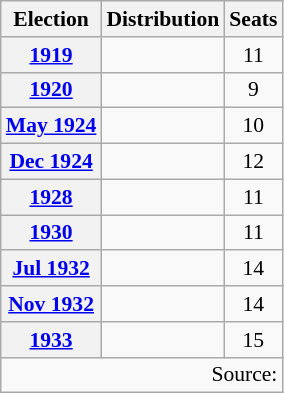<table class=wikitable style="font-size:90%; text-align:center">
<tr>
<th>Election</th>
<th>Distribution</th>
<th>Seats</th>
</tr>
<tr>
<th><a href='#'>1919</a></th>
<td align=left>          </td>
<td>11</td>
</tr>
<tr>
<th><a href='#'>1920</a></th>
<td align=left>        </td>
<td>9</td>
</tr>
<tr>
<th><a href='#'>May 1924</a></th>
<td align=left>         </td>
<td>10</td>
</tr>
<tr>
<th><a href='#'>Dec 1924</a></th>
<td align=left>           </td>
<td>12</td>
</tr>
<tr>
<th><a href='#'>1928</a></th>
<td align=left>          </td>
<td>11</td>
</tr>
<tr>
<th><a href='#'>1930</a></th>
<td align=left>          </td>
<td>11</td>
</tr>
<tr>
<th><a href='#'>Jul 1932</a></th>
<td align=left>             </td>
<td>14</td>
</tr>
<tr>
<th><a href='#'>Nov 1932</a></th>
<td align=left>             </td>
<td>14</td>
</tr>
<tr>
<th><a href='#'>1933</a></th>
<td align=left>              </td>
<td>15</td>
</tr>
<tr>
<td colspan=3 align=right>Source: </td>
</tr>
</table>
